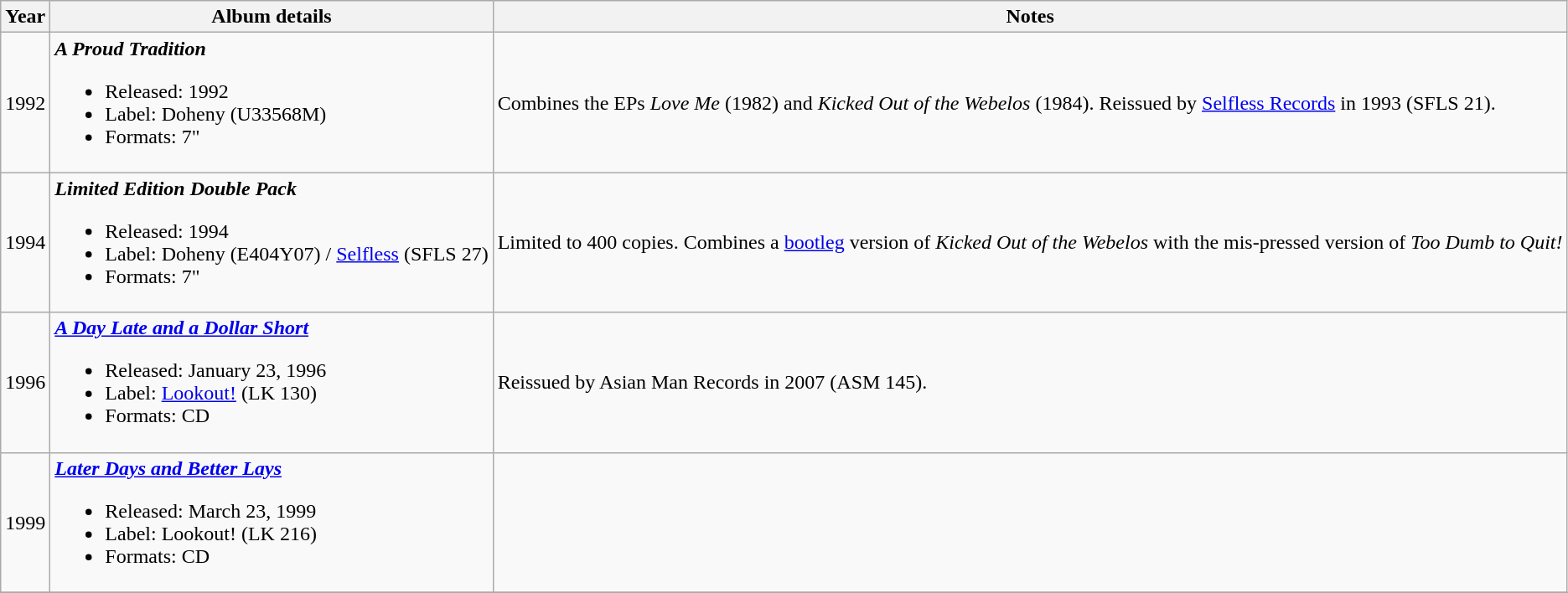<table class ="wikitable">
<tr>
<th>Year</th>
<th>Album details</th>
<th>Notes</th>
</tr>
<tr>
<td>1992</td>
<td><strong><em>A Proud Tradition</em></strong><br><ul><li>Released: 1992</li><li>Label: Doheny (U33568M)</li><li>Formats: 7"</li></ul></td>
<td>Combines the EPs <em>Love Me</em> (1982) and <em>Kicked Out of the Webelos</em> (1984). Reissued by <a href='#'>Selfless Records</a> in 1993 (SFLS 21).</td>
</tr>
<tr>
<td>1994</td>
<td><strong><em>Limited Edition Double Pack</em></strong><br><ul><li>Released: 1994</li><li>Label: Doheny (E404Y07) / <a href='#'>Selfless</a> (SFLS 27)</li><li>Formats: 7"</li></ul></td>
<td>Limited to 400 copies. Combines a <a href='#'>bootleg</a> version of <em>Kicked Out of the Webelos</em> with the mis-pressed version of <em>Too Dumb to Quit!</em></td>
</tr>
<tr>
<td>1996</td>
<td><strong><em><a href='#'>A Day Late and a Dollar Short</a></em></strong><br><ul><li>Released: January 23, 1996</li><li>Label: <a href='#'>Lookout!</a> (LK 130)</li><li>Formats: CD</li></ul></td>
<td>Reissued by Asian Man Records in 2007 (ASM 145).</td>
</tr>
<tr>
<td>1999</td>
<td><strong><em><a href='#'>Later Days and Better Lays</a></em></strong><br><ul><li>Released: March 23, 1999</li><li>Label: Lookout! (LK 216)</li><li>Formats: CD</li></ul></td>
<td></td>
</tr>
<tr>
</tr>
</table>
